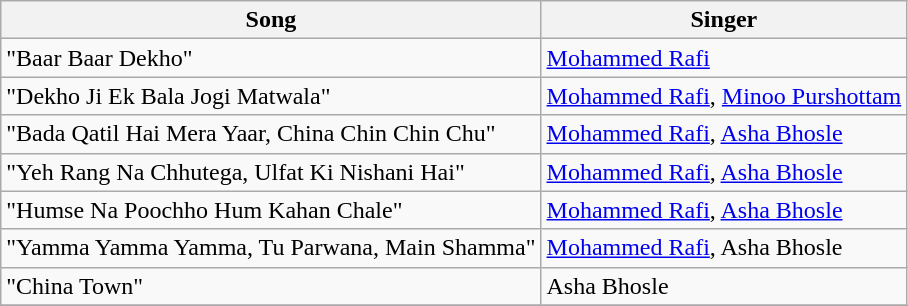<table class="wikitable">
<tr>
<th>Song</th>
<th>Singer</th>
</tr>
<tr>
<td>"Baar Baar Dekho"</td>
<td><a href='#'>Mohammed Rafi</a></td>
</tr>
<tr>
<td>"Dekho Ji Ek Bala Jogi Matwala"</td>
<td><a href='#'>Mohammed Rafi</a>, <a href='#'>Minoo Purshottam</a></td>
</tr>
<tr>
<td>"Bada Qatil Hai Mera Yaar, China Chin Chin Chu"</td>
<td><a href='#'>Mohammed Rafi</a>, <a href='#'>Asha Bhosle</a></td>
</tr>
<tr>
<td>"Yeh Rang Na Chhutega, Ulfat Ki Nishani Hai"</td>
<td><a href='#'>Mohammed Rafi</a>, <a href='#'>Asha Bhosle</a></td>
</tr>
<tr>
<td>"Humse Na Poochho Hum Kahan Chale"</td>
<td><a href='#'>Mohammed Rafi</a>, <a href='#'>Asha Bhosle</a></td>
</tr>
<tr>
<td>"Yamma Yamma Yamma, Tu Parwana, Main Shamma"</td>
<td><a href='#'>Mohammed Rafi</a>, Asha Bhosle</td>
</tr>
<tr>
<td>"China Town"</td>
<td>Asha Bhosle</td>
</tr>
<tr>
</tr>
</table>
